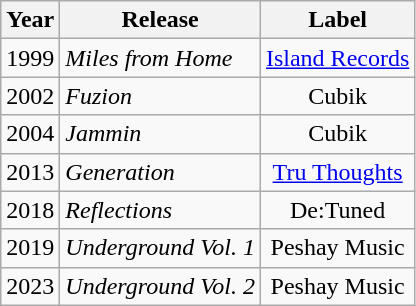<table class=wikitable>
<tr>
<th>Year</th>
<th>Release</th>
<th>Label</th>
</tr>
<tr>
<td style="text-align:center;">1999</td>
<td><em>Miles from Home</em></td>
<td style="text-align:center;"><a href='#'>Island Records</a></td>
</tr>
<tr>
<td style="text-align:center;">2002</td>
<td><em>Fuzion</em></td>
<td style="text-align:center;">Cubik</td>
</tr>
<tr>
<td style="text-align:center;">2004</td>
<td><em>Jammin</em></td>
<td style="text-align:center;">Cubik</td>
</tr>
<tr>
<td style="text-align:center;">2013</td>
<td><em>Generation</em></td>
<td style="text-align:center;"><a href='#'>Tru Thoughts</a></td>
</tr>
<tr>
<td style="text-align:center;">2018</td>
<td><em>Reflections</em></td>
<td style="text-align:center;">De:Tuned</td>
</tr>
<tr>
<td style="text-align:center;">2019</td>
<td><em>Underground Vol. 1</em></td>
<td style="text-align:center;">Peshay Music</td>
</tr>
<tr>
<td style="text-align:center;">2023</td>
<td><em>Underground Vol. 2</em></td>
<td style="text-align:center;">Peshay Music</td>
</tr>
</table>
